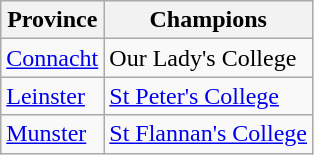<table class="wikitable">
<tr>
<th>Province</th>
<th>Champions</th>
</tr>
<tr>
<td><a href='#'>Connacht</a></td>
<td>Our Lady's College</td>
</tr>
<tr>
<td><a href='#'>Leinster</a></td>
<td><a href='#'>St Peter's College</a></td>
</tr>
<tr>
<td><a href='#'>Munster</a></td>
<td><a href='#'>St Flannan's College</a></td>
</tr>
</table>
